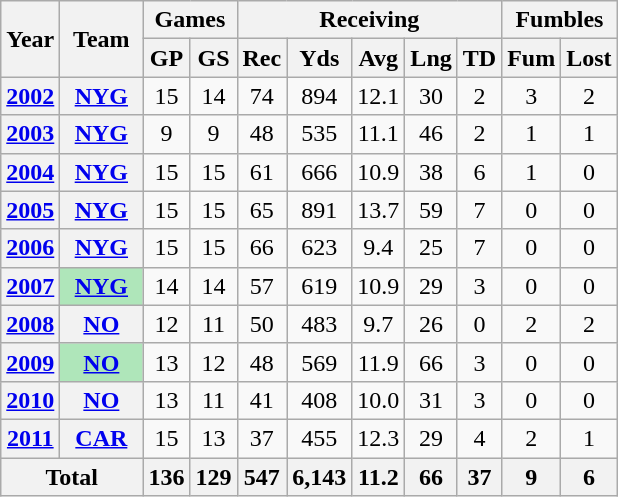<table class="wikitable" style="text-align: center;">
<tr>
<th rowspan="2">Year</th>
<th rowspan="2">Team</th>
<th colspan="2">Games</th>
<th colspan="5">Receiving</th>
<th colspan="2">Fumbles</th>
</tr>
<tr>
<th>GP</th>
<th>GS</th>
<th>Rec</th>
<th>Yds</th>
<th>Avg</th>
<th>Lng</th>
<th>TD</th>
<th>Fum</th>
<th>Lost</th>
</tr>
<tr>
<th><a href='#'>2002</a></th>
<th><a href='#'>NYG</a></th>
<td>15</td>
<td>14</td>
<td>74</td>
<td>894</td>
<td>12.1</td>
<td>30</td>
<td>2</td>
<td>3</td>
<td>2</td>
</tr>
<tr>
<th><a href='#'>2003</a></th>
<th><a href='#'>NYG</a></th>
<td>9</td>
<td>9</td>
<td>48</td>
<td>535</td>
<td>11.1</td>
<td>46</td>
<td>2</td>
<td>1</td>
<td>1</td>
</tr>
<tr>
<th><a href='#'>2004</a></th>
<th><a href='#'>NYG</a></th>
<td>15</td>
<td>15</td>
<td>61</td>
<td>666</td>
<td>10.9</td>
<td>38</td>
<td>6</td>
<td>1</td>
<td>0</td>
</tr>
<tr>
<th><a href='#'>2005</a></th>
<th><a href='#'>NYG</a></th>
<td>15</td>
<td>15</td>
<td>65</td>
<td>891</td>
<td>13.7</td>
<td>59</td>
<td>7</td>
<td>0</td>
<td>0</td>
</tr>
<tr>
<th><a href='#'>2006</a></th>
<th><a href='#'>NYG</a></th>
<td>15</td>
<td>15</td>
<td>66</td>
<td>623</td>
<td>9.4</td>
<td>25</td>
<td>7</td>
<td>0</td>
<td>0</td>
</tr>
<tr>
<th><a href='#'>2007</a></th>
<th style="background:#afe6ba; width:3em;"><a href='#'>NYG</a></th>
<td>14</td>
<td>14</td>
<td>57</td>
<td>619</td>
<td>10.9</td>
<td>29</td>
<td>3</td>
<td>0</td>
<td>0</td>
</tr>
<tr>
<th><a href='#'>2008</a></th>
<th><a href='#'>NO</a></th>
<td>12</td>
<td>11</td>
<td>50</td>
<td>483</td>
<td>9.7</td>
<td>26</td>
<td>0</td>
<td>2</td>
<td>2</td>
</tr>
<tr>
<th><a href='#'>2009</a></th>
<th style="background:#afe6ba; width:3em;"><a href='#'>NO</a></th>
<td>13</td>
<td>12</td>
<td>48</td>
<td>569</td>
<td>11.9</td>
<td>66</td>
<td>3</td>
<td>0</td>
<td>0</td>
</tr>
<tr>
<th><a href='#'>2010</a></th>
<th><a href='#'>NO</a></th>
<td>13</td>
<td>11</td>
<td>41</td>
<td>408</td>
<td>10.0</td>
<td>31</td>
<td>3</td>
<td>0</td>
<td>0</td>
</tr>
<tr>
<th><a href='#'>2011</a></th>
<th><a href='#'>CAR</a></th>
<td>15</td>
<td>13</td>
<td>37</td>
<td>455</td>
<td>12.3</td>
<td>29</td>
<td>4</td>
<td>2</td>
<td>1</td>
</tr>
<tr>
<th colspan="2">Total</th>
<th>136</th>
<th>129</th>
<th>547</th>
<th>6,143</th>
<th>11.2</th>
<th>66</th>
<th>37</th>
<th>9</th>
<th>6</th>
</tr>
</table>
